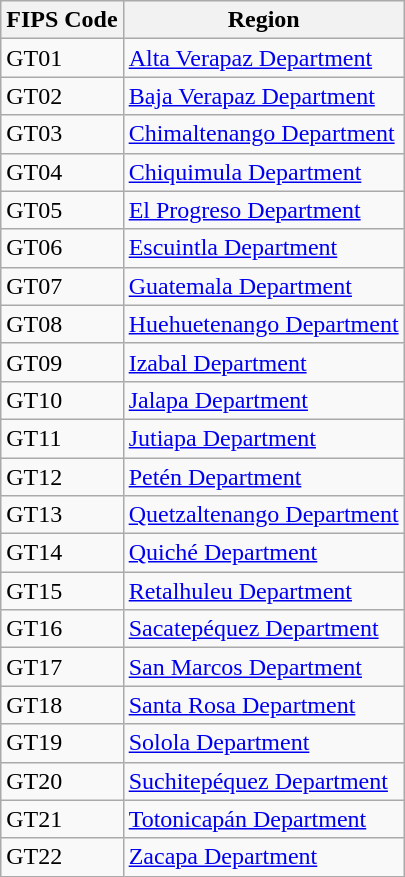<table class="wikitable">
<tr>
<th>FIPS Code</th>
<th>Region</th>
</tr>
<tr>
<td>GT01</td>
<td><a href='#'>Alta Verapaz Department</a></td>
</tr>
<tr>
<td>GT02</td>
<td><a href='#'>Baja Verapaz Department</a></td>
</tr>
<tr>
<td>GT03</td>
<td><a href='#'>Chimaltenango Department</a></td>
</tr>
<tr>
<td>GT04</td>
<td><a href='#'>Chiquimula Department</a></td>
</tr>
<tr>
<td>GT05</td>
<td><a href='#'>El Progreso Department</a></td>
</tr>
<tr>
<td>GT06</td>
<td><a href='#'>Escuintla Department</a></td>
</tr>
<tr>
<td>GT07</td>
<td><a href='#'>Guatemala Department</a></td>
</tr>
<tr>
<td>GT08</td>
<td><a href='#'>Huehuetenango Department</a></td>
</tr>
<tr>
<td>GT09</td>
<td><a href='#'>Izabal Department</a></td>
</tr>
<tr>
<td>GT10</td>
<td><a href='#'>Jalapa Department</a></td>
</tr>
<tr>
<td>GT11</td>
<td><a href='#'>Jutiapa Department</a></td>
</tr>
<tr>
<td>GT12</td>
<td><a href='#'>Petén Department</a></td>
</tr>
<tr>
<td>GT13</td>
<td><a href='#'>Quetzaltenango Department</a></td>
</tr>
<tr>
<td>GT14</td>
<td><a href='#'>Quiché Department</a></td>
</tr>
<tr>
<td>GT15</td>
<td><a href='#'>Retalhuleu Department</a></td>
</tr>
<tr>
<td>GT16</td>
<td><a href='#'>Sacatepéquez Department</a></td>
</tr>
<tr>
<td>GT17</td>
<td><a href='#'>San Marcos Department</a></td>
</tr>
<tr>
<td>GT18</td>
<td><a href='#'>Santa Rosa Department</a></td>
</tr>
<tr>
<td>GT19</td>
<td><a href='#'>Solola Department</a></td>
</tr>
<tr>
<td>GT20</td>
<td><a href='#'>Suchitepéquez Department</a></td>
</tr>
<tr>
<td>GT21</td>
<td><a href='#'>Totonicapán Department</a></td>
</tr>
<tr>
<td>GT22</td>
<td><a href='#'>Zacapa Department</a></td>
</tr>
</table>
